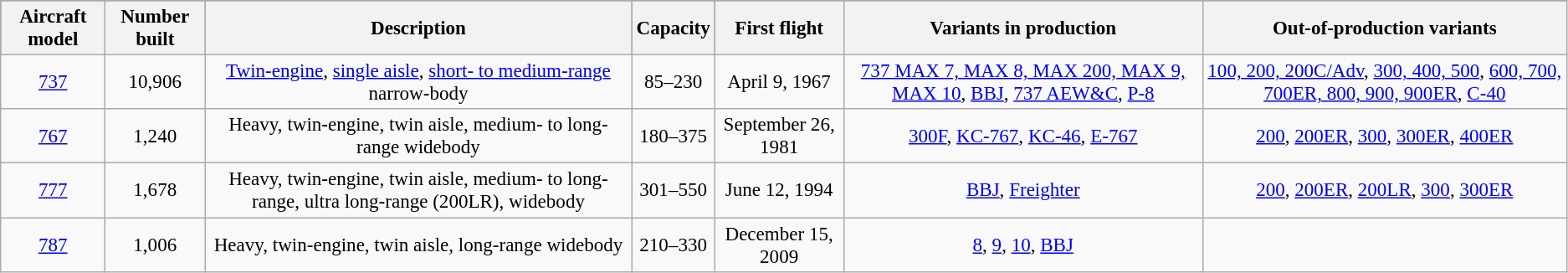<table class="wikitable sortable" style="text-align:center; font-size:96%;">
<tr style="background:#069;">
<th>Aircraft model</th>
<th>Number built</th>
<th>Description</th>
<th>Capacity</th>
<th>First flight</th>
<th>Variants in production</th>
<th>Out-of-production variants</th>
</tr>
<tr>
<td align=center><a href='#'>737</a></td>
<td>10,906</td>
<td><a href='#'>Twin‑engine</a>, <a href='#'>single aisle</a>, <a href='#'>short- to medium-range</a> narrow-body</td>
<td>85–230</td>
<td>April 9, 1967</td>
<td><a href='#'>737 MAX 7, MAX 8, MAX 200, MAX 9, MAX 10</a>, <a href='#'>BBJ</a>, <a href='#'>737 AEW&C</a>, <a href='#'>P-8</a></td>
<td><a href='#'>100, 200, 200C/Adv</a>, <a href='#'>300, 400, 500</a>, <a href='#'>600, 700, 700ER, 800, 900, 900ER</a>, <a href='#'>C-40</a></td>
</tr>
<tr>
<td align=center><a href='#'>767</a></td>
<td>1,240</td>
<td>Heavy, twin-engine, twin aisle, medium- to long-range widebody</td>
<td>180–375</td>
<td>September 26, 1981</td>
<td><a href='#'>300F</a>, <a href='#'>KC-767</a>, <a href='#'>KC-46</a>, <a href='#'>E-767</a></td>
<td><a href='#'>200</a>, <a href='#'>200ER</a>, <a href='#'>300</a>, <a href='#'>300ER</a>, <a href='#'>400ER</a></td>
</tr>
<tr>
<td align=center><a href='#'>777</a></td>
<td>1,678</td>
<td>Heavy, twin-engine, twin aisle, medium- to long-range, ultra long-range (200LR), widebody</td>
<td>301–550</td>
<td>June 12, 1994</td>
<td><a href='#'>BBJ</a>, <a href='#'>Freighter</a></td>
<td><a href='#'>200</a>, <a href='#'>200ER</a>, <a href='#'>200LR</a>, <a href='#'>300</a>, <a href='#'>300ER</a></td>
</tr>
<tr>
<td align=center><a href='#'>787</a></td>
<td>1,006</td>
<td>Heavy, twin-engine, twin aisle, long-range widebody</td>
<td>210–330</td>
<td>December 15, 2009</td>
<td><a href='#'>8</a>, <a href='#'>9</a>, <a href='#'>10</a>, <a href='#'>BBJ</a></td>
<td></td>
</tr>
</table>
